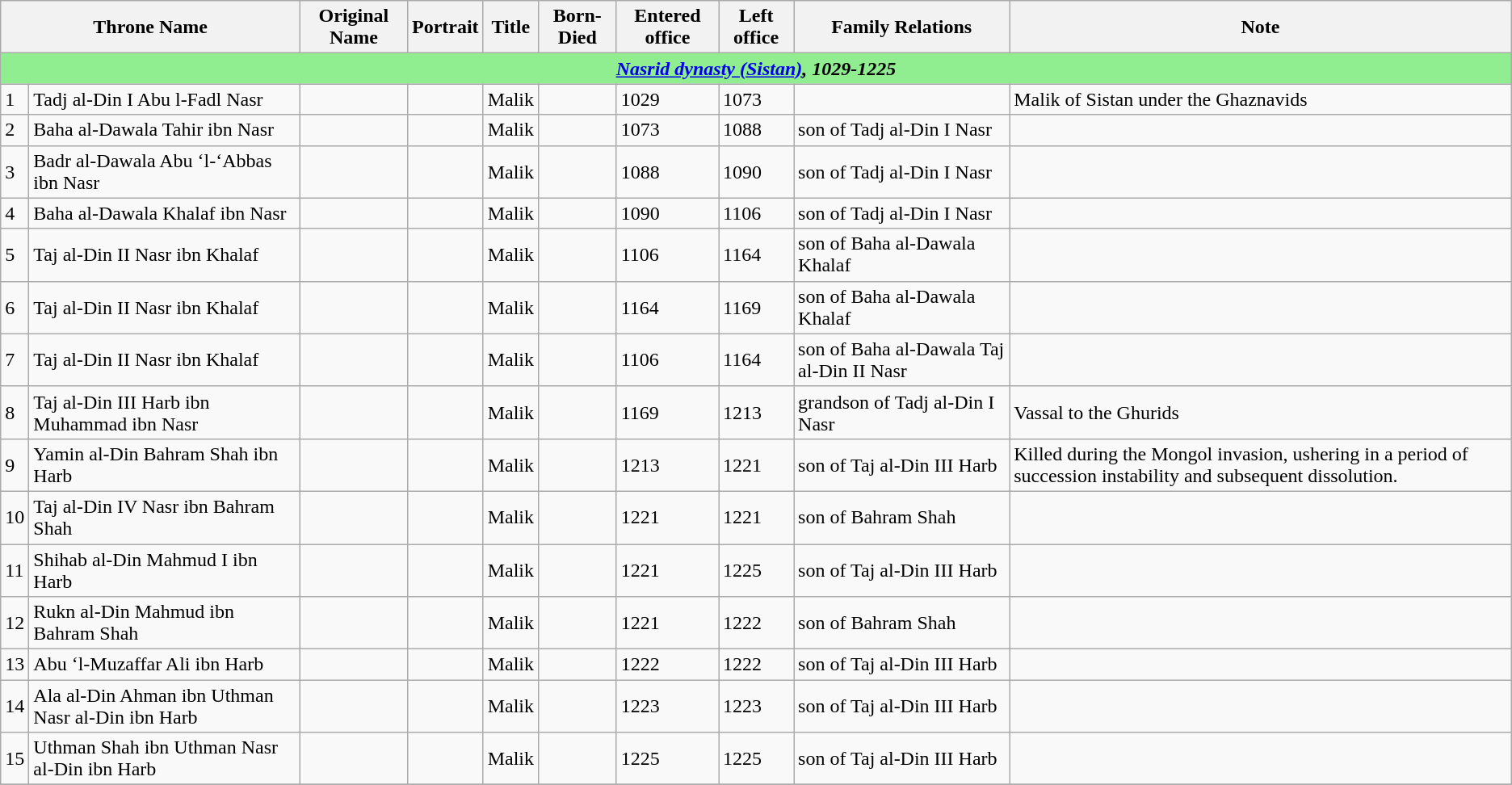<table class="wikitable">
<tr>
<th colspan=2>Throne Name</th>
<th>Original Name</th>
<th>Portrait</th>
<th>Title</th>
<th>Born-Died</th>
<th>Entered office</th>
<th>Left office</th>
<th>Family Relations</th>
<th>Note</th>
</tr>
<tr>
<td colspan="10" align=center style="background-color:Lightgreen"><strong><em><a href='#'>Nasrid dynasty (Sistan)</a>, 1029-1225</em></strong></td>
</tr>
<tr>
<td>1</td>
<td>Tadj al-Din I Abu l-Fadl Nasr</td>
<td></td>
<td></td>
<td>Malik</td>
<td></td>
<td>1029</td>
<td>1073</td>
<td></td>
<td>Malik of Sistan under the Ghaznavids</td>
</tr>
<tr>
<td>2</td>
<td>Baha al-Dawala Tahir ibn Nasr</td>
<td></td>
<td></td>
<td>Malik</td>
<td></td>
<td>1073</td>
<td>1088</td>
<td>son of Tadj al-Din I Nasr</td>
<td></td>
</tr>
<tr>
<td>3</td>
<td>Badr al-Dawala Abu ‘l-‘Abbas ibn Nasr</td>
<td></td>
<td></td>
<td>Malik</td>
<td></td>
<td>1088</td>
<td>1090</td>
<td>son of Tadj al-Din I Nasr</td>
<td></td>
</tr>
<tr>
<td>4</td>
<td>Baha al-Dawala Khalaf ibn Nasr</td>
<td></td>
<td></td>
<td>Malik</td>
<td></td>
<td>1090</td>
<td>1106</td>
<td>son of Tadj al-Din I Nasr</td>
<td></td>
</tr>
<tr>
<td>5</td>
<td>Taj al-Din II Nasr ibn Khalaf</td>
<td></td>
<td></td>
<td>Malik</td>
<td></td>
<td>1106</td>
<td>1164</td>
<td>son of Baha al-Dawala Khalaf</td>
<td></td>
</tr>
<tr>
<td>6</td>
<td>Taj al-Din II Nasr ibn Khalaf</td>
<td></td>
<td></td>
<td>Malik</td>
<td></td>
<td>1164</td>
<td>1169</td>
<td>son of Baha al-Dawala Khalaf</td>
<td></td>
</tr>
<tr>
<td>7</td>
<td>Taj al-Din II Nasr ibn Khalaf</td>
<td></td>
<td></td>
<td>Malik</td>
<td></td>
<td>1106</td>
<td>1164</td>
<td>son of Baha al-Dawala Taj al-Din II Nasr</td>
<td></td>
</tr>
<tr>
<td>8</td>
<td>Taj al-Din III Harb ibn Muhammad ibn Nasr</td>
<td></td>
<td></td>
<td>Malik</td>
<td></td>
<td>1169</td>
<td>1213</td>
<td>grandson of Tadj al-Din I Nasr</td>
<td>Vassal to the Ghurids</td>
</tr>
<tr>
<td>9</td>
<td>Yamin al-Din Bahram Shah ibn Harb</td>
<td></td>
<td></td>
<td>Malik</td>
<td></td>
<td>1213</td>
<td>1221</td>
<td>son of Taj al-Din III Harb</td>
<td>Killed during the Mongol invasion, ushering in a period of succession instability and subsequent dissolution.</td>
</tr>
<tr>
<td>10</td>
<td>Taj al-Din IV Nasr ibn Bahram Shah</td>
<td></td>
<td></td>
<td>Malik</td>
<td></td>
<td>1221</td>
<td>1221</td>
<td>son of Bahram Shah</td>
<td></td>
</tr>
<tr>
<td>11</td>
<td>Shihab al-Din Mahmud I ibn Harb</td>
<td></td>
<td></td>
<td>Malik</td>
<td></td>
<td>1221</td>
<td>1225</td>
<td>son of Taj al-Din III Harb</td>
<td></td>
</tr>
<tr>
<td>12</td>
<td>Rukn al-Din Mahmud ibn Bahram Shah</td>
<td></td>
<td></td>
<td>Malik</td>
<td></td>
<td>1221</td>
<td>1222</td>
<td>son of Bahram Shah</td>
<td></td>
</tr>
<tr>
<td>13</td>
<td>Abu ‘l-Muzaffar Ali ibn Harb</td>
<td></td>
<td></td>
<td>Malik</td>
<td></td>
<td>1222</td>
<td>1222</td>
<td>son of Taj al-Din III Harb</td>
<td></td>
</tr>
<tr>
<td>14</td>
<td>Ala al-Din Ahman ibn Uthman Nasr al-Din ibn Harb</td>
<td></td>
<td></td>
<td>Malik</td>
<td></td>
<td>1223</td>
<td>1223</td>
<td>son of Taj al-Din III Harb</td>
<td></td>
</tr>
<tr>
<td>15</td>
<td>Uthman Shah ibn Uthman Nasr al-Din ibn Harb</td>
<td></td>
<td></td>
<td>Malik</td>
<td></td>
<td>1225</td>
<td>1225</td>
<td>son of Taj al-Din III Harb</td>
<td></td>
</tr>
<tr>
</tr>
</table>
